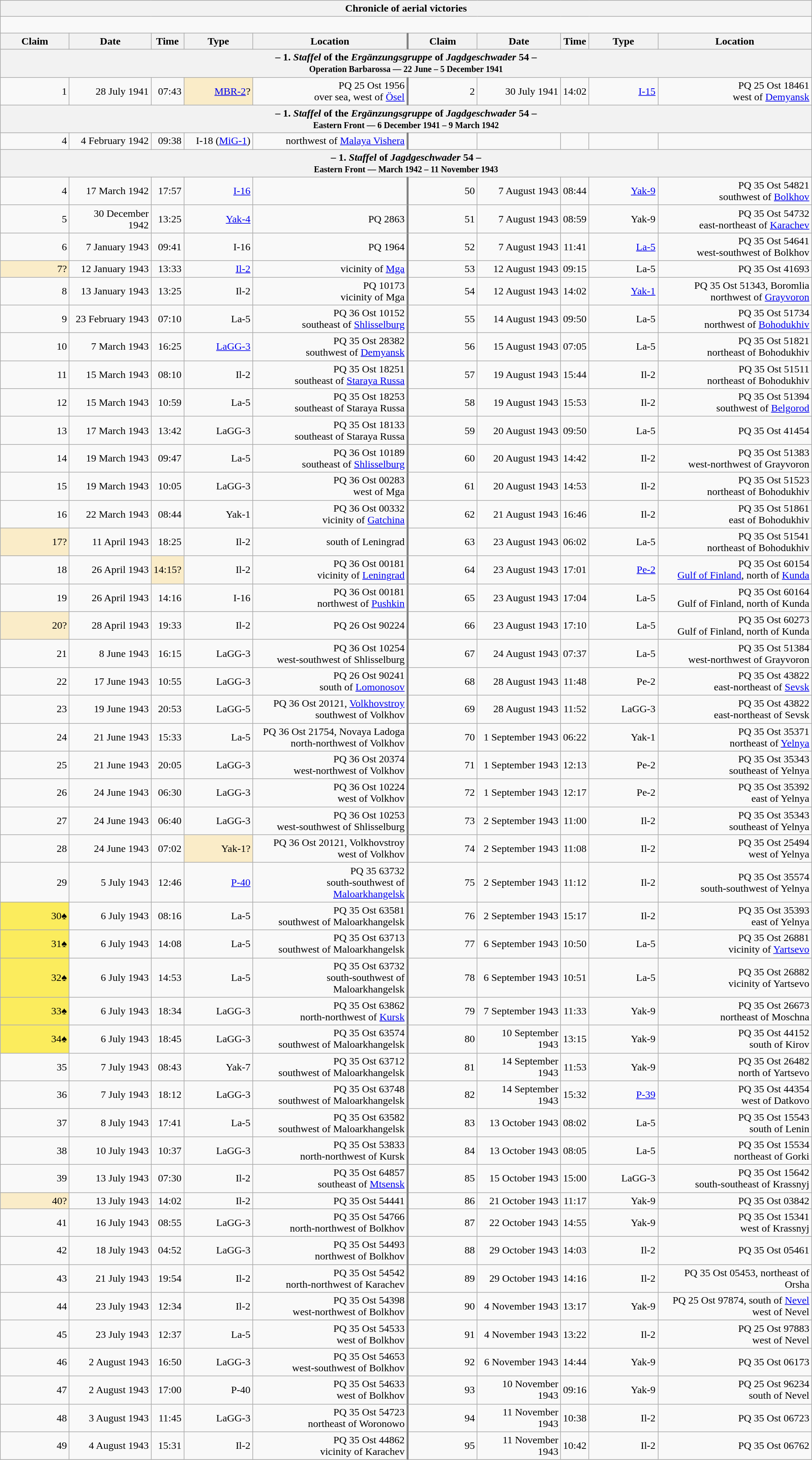<table class="wikitable plainrowheaders collapsible" style="margin-left: auto; margin-right: auto; border: none; text-align:right; width: 100%;">
<tr>
<th colspan="10">Chronicle of aerial victories</th>
</tr>
<tr>
<td colspan="10" style="text-align: left;"><br>
</td>
</tr>
<tr>
<th scope="col" width="100px">Claim</th>
<th scope="col">Date</th>
<th scope="col">Time</th>
<th scope="col" width="100px">Type</th>
<th scope="col">Location</th>
<th scope="col" style="border-left: 3px solid grey;" width="100px">Claim</th>
<th scope="col">Date</th>
<th scope="col">Time</th>
<th scope="col" width="100px">Type</th>
<th scope="col">Location</th>
</tr>
<tr>
<th colspan="10">– 1. <em>Staffel</em> of the <em>Ergänzungsgruppe</em> of <em>Jagdgeschwader</em> 54 –<br><small>Operation Barbarossa — 22 June – 5 December 1941</small></th>
</tr>
<tr>
<td>1</td>
<td>28 July 1941</td>
<td>07:43</td>
<td style="background:#faecc8"><a href='#'>MBR-2</a>?</td>
<td>PQ 25 Ost 1956<br>over sea, west of <a href='#'>Ösel</a></td>
<td style="border-left: 3px solid grey;">2</td>
<td>30 July 1941</td>
<td>14:02</td>
<td><a href='#'>I-15</a></td>
<td>PQ 25 Ost 18461<br> west of <a href='#'>Demyansk</a></td>
</tr>
<tr>
<th colspan="10">– 1. <em>Staffel</em> of the <em>Ergänzungsgruppe</em> of <em>Jagdgeschwader</em> 54 –<br><small>Eastern Front — 6 December 1941 – 9 March 1942</small></th>
</tr>
<tr>
<td>4</td>
<td>4 February 1942</td>
<td>09:38</td>
<td>I-18 (<a href='#'>MiG-1</a>)</td>
<td> northwest of <a href='#'>Malaya Vishera</a></td>
<td style="border-left: 3px solid grey;"></td>
<td></td>
<td></td>
<td></td>
<td></td>
</tr>
<tr>
<th colspan="10">– 1. <em>Staffel</em> of <em>Jagdgeschwader</em> 54 –<br><small>Eastern Front — March 1942 – 11 November 1943</small></th>
</tr>
<tr>
<td>4</td>
<td>17 March 1942</td>
<td>17:57</td>
<td><a href='#'>I-16</a></td>
<td></td>
<td style="border-left: 3px solid grey;">50</td>
<td>7 August 1943</td>
<td>08:44</td>
<td><a href='#'>Yak-9</a></td>
<td>PQ 35 Ost 54821<br> southwest of <a href='#'>Bolkhov</a></td>
</tr>
<tr>
<td>5</td>
<td>30 December 1942</td>
<td>13:25</td>
<td><a href='#'>Yak-4</a></td>
<td>PQ 2863</td>
<td style="border-left: 3px solid grey;">51</td>
<td>7 August 1943</td>
<td>08:59</td>
<td>Yak-9</td>
<td>PQ 35 Ost 54732<br> east-northeast of <a href='#'>Karachev</a></td>
</tr>
<tr>
<td>6</td>
<td>7 January 1943</td>
<td>09:41</td>
<td>I-16</td>
<td>PQ 1964</td>
<td style="border-left: 3px solid grey;">52</td>
<td>7 August 1943</td>
<td>11:41</td>
<td><a href='#'>La-5</a></td>
<td>PQ 35 Ost 54641<br> west-southwest of Bolkhov</td>
</tr>
<tr>
<td style="background:#faecc8">7?</td>
<td>12 January 1943</td>
<td>13:33</td>
<td><a href='#'>Il-2</a></td>
<td>vicinity of <a href='#'>Mga</a></td>
<td style="border-left: 3px solid grey;">53</td>
<td>12 August 1943</td>
<td>09:15</td>
<td>La-5</td>
<td>PQ 35 Ost 41693</td>
</tr>
<tr>
<td>8</td>
<td>13 January 1943</td>
<td>13:25</td>
<td>Il-2</td>
<td>PQ 10173<br>vicinity of Mga</td>
<td style="border-left: 3px solid grey;">54</td>
<td>12 August 1943</td>
<td>14:02</td>
<td><a href='#'>Yak-1</a></td>
<td>PQ 35 Ost 51343, Boromlia<br> northwest of <a href='#'>Grayvoron</a></td>
</tr>
<tr>
<td>9</td>
<td>23 February 1943</td>
<td>07:10</td>
<td>La-5</td>
<td>PQ 36 Ost 10152<br>southeast of <a href='#'>Shlisselburg</a></td>
<td style="border-left: 3px solid grey;">55</td>
<td>14 August 1943</td>
<td>09:50</td>
<td>La-5</td>
<td>PQ 35 Ost 51734<br> northwest of <a href='#'>Bohodukhiv</a></td>
</tr>
<tr>
<td>10</td>
<td>7 March 1943</td>
<td>16:25</td>
<td><a href='#'>LaGG-3</a></td>
<td>PQ 35 Ost 28382<br> southwest of <a href='#'>Demyansk</a></td>
<td style="border-left: 3px solid grey;">56</td>
<td>15 August 1943</td>
<td>07:05</td>
<td>La-5</td>
<td>PQ 35 Ost 51821<br> northeast of Bohodukhiv</td>
</tr>
<tr>
<td>11</td>
<td>15 March 1943</td>
<td>08:10</td>
<td>Il-2</td>
<td>PQ 35 Ost 18251<br> southeast of <a href='#'>Staraya Russa</a></td>
<td style="border-left: 3px solid grey;">57</td>
<td>19 August 1943</td>
<td>15:44</td>
<td>Il-2</td>
<td>PQ 35 Ost 51511<br>northeast of Bohodukhiv</td>
</tr>
<tr>
<td>12</td>
<td>15 March 1943</td>
<td>10:59</td>
<td>La-5</td>
<td>PQ 35 Ost 18253<br> southeast of Staraya Russa</td>
<td style="border-left: 3px solid grey;">58</td>
<td>19 August 1943</td>
<td>15:53</td>
<td>Il-2</td>
<td>PQ 35 Ost 51394<br> southwest of <a href='#'>Belgorod</a></td>
</tr>
<tr>
<td>13</td>
<td>17 March 1943</td>
<td>13:42</td>
<td>LaGG-3</td>
<td>PQ 35 Ost 18133<br> southeast of Staraya Russa</td>
<td style="border-left: 3px solid grey;">59</td>
<td>20 August 1943</td>
<td>09:50</td>
<td>La-5</td>
<td>PQ 35 Ost 41454</td>
</tr>
<tr>
<td>14</td>
<td>19 March 1943</td>
<td>09:47</td>
<td>La-5</td>
<td>PQ 36 Ost 10189<br>southeast of <a href='#'>Shlisselburg</a></td>
<td style="border-left: 3px solid grey;">60</td>
<td>20 August 1943</td>
<td>14:42</td>
<td>Il-2</td>
<td>PQ 35 Ost 51383<br> west-northwest of Grayvoron</td>
</tr>
<tr>
<td>15</td>
<td>19 March 1943</td>
<td>10:05</td>
<td>LaGG-3</td>
<td>PQ 36 Ost 00283<br> west of Mga</td>
<td style="border-left: 3px solid grey;">61</td>
<td>20 August 1943</td>
<td>14:53</td>
<td>Il-2</td>
<td>PQ 35 Ost 51523<br>northeast of Bohodukhiv</td>
</tr>
<tr>
<td>16</td>
<td>22 March 1943</td>
<td>08:44</td>
<td>Yak-1</td>
<td>PQ 36 Ost 00332<br>vicinity of <a href='#'>Gatchina</a></td>
<td style="border-left: 3px solid grey;">62</td>
<td>21 August 1943</td>
<td>16:46</td>
<td>Il-2</td>
<td>PQ 35 Ost 51861<br> east of Bohodukhiv</td>
</tr>
<tr>
<td style="background:#faecc8">17?</td>
<td>11 April 1943</td>
<td>18:25</td>
<td>Il-2</td>
<td> south of Leningrad</td>
<td style="border-left: 3px solid grey;">63</td>
<td>23 August 1943</td>
<td>06:02</td>
<td>La-5</td>
<td>PQ 35 Ost 51541<br>northeast of Bohodukhiv</td>
</tr>
<tr>
<td>18</td>
<td>26 April 1943</td>
<td style="background:#faecc8">14:15?</td>
<td>Il-2</td>
<td>PQ 36 Ost 00181<br>vicinity of <a href='#'>Leningrad</a></td>
<td style="border-left: 3px solid grey;">64</td>
<td>23 August 1943</td>
<td>17:01</td>
<td><a href='#'>Pe-2</a></td>
<td>PQ 35 Ost 60154<br><a href='#'>Gulf of Finland</a>, north of <a href='#'>Kunda</a></td>
</tr>
<tr>
<td>19</td>
<td>26 April 1943</td>
<td>14:16</td>
<td>I-16</td>
<td>PQ 36 Ost 00181<br> northwest of <a href='#'>Pushkin</a></td>
<td style="border-left: 3px solid grey;">65</td>
<td>23 August 1943</td>
<td>17:04</td>
<td>La-5</td>
<td>PQ 35 Ost 60164<br>Gulf of Finland, north of Kunda</td>
</tr>
<tr>
<td style="background:#faecc8">20?</td>
<td>28 April 1943</td>
<td>19:33</td>
<td>Il-2</td>
<td>PQ 26 Ost 90224</td>
<td style="border-left: 3px solid grey;">66</td>
<td>23 August 1943</td>
<td>17:10</td>
<td>La-5</td>
<td>PQ 35 Ost 60273<br>Gulf of Finland, north of Kunda</td>
</tr>
<tr>
<td>21</td>
<td>8 June 1943</td>
<td>16:15</td>
<td>LaGG-3</td>
<td>PQ 36 Ost 10254<br> west-southwest of Shlisselburg</td>
<td style="border-left: 3px solid grey;">67</td>
<td>24 August 1943</td>
<td>07:37</td>
<td>La-5</td>
<td>PQ 35 Ost 51384<br> west-northwest of Grayvoron</td>
</tr>
<tr>
<td>22</td>
<td>17 June 1943</td>
<td>10:55</td>
<td>LaGG-3</td>
<td>PQ 26 Ost 90241<br> south of <a href='#'>Lomonosov</a></td>
<td style="border-left: 3px solid grey;">68</td>
<td>28 August 1943</td>
<td>11:48</td>
<td>Pe-2</td>
<td>PQ 35 Ost 43822<br> east-northeast of <a href='#'>Sevsk</a></td>
</tr>
<tr>
<td>23</td>
<td>19 June 1943</td>
<td>20:53</td>
<td>LaGG-5</td>
<td>PQ 36 Ost 20121, <a href='#'>Volkhovstroy</a><br>southwest of Volkhov</td>
<td style="border-left: 3px solid grey;">69</td>
<td>28 August 1943</td>
<td>11:52</td>
<td>LaGG-3</td>
<td>PQ 35 Ost 43822<br> east-northeast of Sevsk</td>
</tr>
<tr>
<td>24</td>
<td>21 June 1943</td>
<td>15:33</td>
<td>La-5</td>
<td>PQ 36 Ost 21754, Novaya Ladoga<br> north-northwest of Volkhov</td>
<td style="border-left: 3px solid grey;">70</td>
<td>1 September 1943</td>
<td>06:22</td>
<td>Yak-1</td>
<td>PQ 35 Ost 35371<br> northeast of <a href='#'>Yelnya</a></td>
</tr>
<tr>
<td>25</td>
<td>21 June 1943</td>
<td>20:05</td>
<td>LaGG-3</td>
<td>PQ 36 Ost 20374<br> west-northwest of Volkhov</td>
<td style="border-left: 3px solid grey;">71</td>
<td>1 September 1943</td>
<td>12:13</td>
<td>Pe-2</td>
<td>PQ 35 Ost 35343<br> southeast of Yelnya</td>
</tr>
<tr>
<td>26</td>
<td>24 June 1943</td>
<td>06:30</td>
<td>LaGG-3</td>
<td>PQ 36 Ost 10224<br> west of Volkhov</td>
<td style="border-left: 3px solid grey;">72</td>
<td>1 September 1943</td>
<td>12:17</td>
<td>Pe-2</td>
<td>PQ 35 Ost 35392<br> east of Yelnya</td>
</tr>
<tr>
<td>27</td>
<td>24 June 1943</td>
<td>06:40</td>
<td>LaGG-3</td>
<td>PQ 36 Ost 10253<br> west-southwest of Shlisselburg</td>
<td style="border-left: 3px solid grey;">73</td>
<td>2 September 1943</td>
<td>11:00</td>
<td>Il-2</td>
<td>PQ 35 Ost 35343<br> southeast of Yelnya</td>
</tr>
<tr>
<td>28</td>
<td>24 June 1943</td>
<td>07:02</td>
<td style="background:#faecc8">Yak-1?</td>
<td>PQ 36 Ost 20121, Volkhovstroy<br>west of Volkhov</td>
<td style="border-left: 3px solid grey;">74</td>
<td>2 September 1943</td>
<td>11:08</td>
<td>Il-2</td>
<td>PQ 35 Ost 25494<br> west of Yelnya</td>
</tr>
<tr>
<td>29</td>
<td>5 July 1943</td>
<td>12:46</td>
<td><a href='#'>P-40</a></td>
<td>PQ 35 63732<br> south-southwest of <a href='#'>Maloarkhangelsk</a></td>
<td style="border-left: 3px solid grey;">75</td>
<td>2 September 1943</td>
<td>11:12</td>
<td>Il-2</td>
<td>PQ 35 Ost 35574<br> south-southwest of Yelnya</td>
</tr>
<tr>
<td style="background:#fbec5d;">30♠</td>
<td>6 July 1943</td>
<td>08:16</td>
<td>La-5</td>
<td>PQ 35 Ost 63581<br> southwest of Maloarkhangelsk</td>
<td style="border-left: 3px solid grey;">76</td>
<td>2 September 1943</td>
<td>15:17</td>
<td>Il-2</td>
<td>PQ 35 Ost 35393<br> east of Yelnya</td>
</tr>
<tr>
<td style="background:#fbec5d;">31♠</td>
<td>6 July 1943</td>
<td>14:08</td>
<td>La-5</td>
<td>PQ 35 Ost 63713<br> southwest of Maloarkhangelsk</td>
<td style="border-left: 3px solid grey;">77</td>
<td>6 September 1943</td>
<td>10:50</td>
<td>La-5</td>
<td>PQ 35 Ost 26881<br>vicinity of <a href='#'>Yartsevo</a></td>
</tr>
<tr>
<td style="background:#fbec5d;">32♠</td>
<td>6 July 1943</td>
<td>14:53</td>
<td>La-5</td>
<td>PQ 35 Ost 63732<br> south-southwest of Maloarkhangelsk</td>
<td style="border-left: 3px solid grey;">78</td>
<td>6 September 1943</td>
<td>10:51</td>
<td>La-5</td>
<td>PQ 35 Ost 26882<br>vicinity of Yartsevo</td>
</tr>
<tr>
<td style="background:#fbec5d;">33♠</td>
<td>6 July 1943</td>
<td>18:34</td>
<td>LaGG-3</td>
<td>PQ 35 Ost 63862<br> north-northwest of <a href='#'>Kursk</a></td>
<td style="border-left: 3px solid grey;">79</td>
<td>7 September 1943</td>
<td>11:33</td>
<td>Yak-9</td>
<td>PQ 35 Ost 26673<br> northeast of Moschna</td>
</tr>
<tr>
<td style="background:#fbec5d;">34♠</td>
<td>6 July 1943</td>
<td>18:45</td>
<td>LaGG-3</td>
<td>PQ 35 Ost 63574<br> southwest of Maloarkhangelsk</td>
<td style="border-left: 3px solid grey;">80</td>
<td>10 September 1943</td>
<td>13:15</td>
<td>Yak-9</td>
<td>PQ 35 Ost 44152<br> south of Kirov</td>
</tr>
<tr>
<td>35</td>
<td>7 July 1943</td>
<td>08:43</td>
<td>Yak-7</td>
<td>PQ 35 Ost 63712<br> southwest of Maloarkhangelsk</td>
<td style="border-left: 3px solid grey;">81</td>
<td>14 September 1943</td>
<td>11:53</td>
<td>Yak-9</td>
<td>PQ 35 Ost 26482<br> north of Yartsevo</td>
</tr>
<tr>
<td>36</td>
<td>7 July 1943</td>
<td>18:12</td>
<td>LaGG-3</td>
<td>PQ 35 Ost 63748<br> southwest of Maloarkhangelsk</td>
<td style="border-left: 3px solid grey;">82</td>
<td>14 September 1943</td>
<td>15:32</td>
<td><a href='#'>P-39</a></td>
<td>PQ 35 Ost 44354<br> west of Datkovo</td>
</tr>
<tr>
<td>37</td>
<td>8 July 1943</td>
<td>17:41</td>
<td>La-5</td>
<td>PQ 35 Ost 63582<br> southwest of Maloarkhangelsk</td>
<td style="border-left: 3px solid grey;">83</td>
<td>13 October 1943</td>
<td>08:02</td>
<td>La-5</td>
<td>PQ 35 Ost 15543<br>south of Lenin</td>
</tr>
<tr>
<td>38</td>
<td>10 July 1943</td>
<td>10:37</td>
<td>LaGG-3</td>
<td>PQ 35 Ost 53833<br> north-northwest of Kursk</td>
<td style="border-left: 3px solid grey;">84</td>
<td>13 October 1943</td>
<td>08:05</td>
<td>La-5</td>
<td>PQ 35 Ost 15534<br>northeast of Gorki</td>
</tr>
<tr>
<td>39</td>
<td>13 July 1943</td>
<td>07:30</td>
<td>Il-2</td>
<td>PQ 35 Ost 64857<br> southeast of <a href='#'>Mtsensk</a></td>
<td style="border-left: 3px solid grey;">85</td>
<td>15 October 1943</td>
<td>15:00</td>
<td>LaGG-3</td>
<td>PQ 35 Ost 15642<br> south-southeast of Krassnyj</td>
</tr>
<tr>
<td style="background:#faecc8">40?</td>
<td>13 July 1943</td>
<td>14:02</td>
<td>Il-2</td>
<td>PQ 35 Ost 54441</td>
<td style="border-left: 3px solid grey;">86</td>
<td>21 October 1943</td>
<td>11:17</td>
<td>Yak-9</td>
<td>PQ 35 Ost 03842</td>
</tr>
<tr>
<td>41</td>
<td>16 July 1943</td>
<td>08:55</td>
<td>LaGG-3</td>
<td>PQ 35 Ost 54766<br> north-northwest of Bolkhov</td>
<td style="border-left: 3px solid grey;">87</td>
<td>22 October 1943</td>
<td>14:55</td>
<td>Yak-9</td>
<td>PQ 35 Ost 15341<br> west of Krassnyj</td>
</tr>
<tr>
<td>42</td>
<td>18 July 1943</td>
<td>04:52</td>
<td>LaGG-3</td>
<td>PQ 35 Ost 54493<br> northwest of Bolkhov</td>
<td style="border-left: 3px solid grey;">88</td>
<td>29 October 1943</td>
<td>14:03</td>
<td>Il-2</td>
<td>PQ 35 Ost 05461</td>
</tr>
<tr>
<td>43</td>
<td>21 July 1943</td>
<td>19:54</td>
<td>Il-2</td>
<td>PQ 35 Ost 54542<br> north-northwest of Karachev</td>
<td style="border-left: 3px solid grey;">89</td>
<td>29 October 1943</td>
<td>14:16</td>
<td>Il-2</td>
<td>PQ 35 Ost 05453, northeast of Orsha</td>
</tr>
<tr>
<td>44</td>
<td>23 July 1943</td>
<td>12:34</td>
<td>Il-2</td>
<td>PQ 35 Ost 54398<br> west-northwest of Bolkhov</td>
<td style="border-left: 3px solid grey;">90</td>
<td>4 November 1943</td>
<td>13:17</td>
<td>Yak-9</td>
<td>PQ 25 Ost 97874, south of <a href='#'>Nevel</a><br> west of Nevel</td>
</tr>
<tr>
<td>45</td>
<td>23 July 1943</td>
<td>12:37</td>
<td>La-5</td>
<td>PQ 35 Ost 54533<br> west of Bolkhov</td>
<td style="border-left: 3px solid grey;">91</td>
<td>4 November 1943</td>
<td>13:22</td>
<td>Il-2</td>
<td>PQ 25 Ost 97883<br> west of Nevel</td>
</tr>
<tr>
<td>46</td>
<td>2 August 1943</td>
<td>16:50</td>
<td>LaGG-3</td>
<td>PQ 35 Ost 54653<br> west-southwest of Bolkhov</td>
<td style="border-left: 3px solid grey;">92</td>
<td>6 November 1943</td>
<td>14:44</td>
<td>Yak-9</td>
<td>PQ 35 Ost 06173</td>
</tr>
<tr>
<td>47</td>
<td>2 August 1943</td>
<td>17:00</td>
<td>P-40</td>
<td>PQ 35 Ost 54633<br> west of Bolkhov</td>
<td style="border-left: 3px solid grey;">93</td>
<td>10 November 1943</td>
<td>09:16</td>
<td>Yak-9</td>
<td>PQ 25 Ost 96234<br> south of Nevel</td>
</tr>
<tr>
<td>48</td>
<td>3 August 1943</td>
<td>11:45</td>
<td>LaGG-3</td>
<td>PQ 35 Ost 54723<br> northeast of Woronowo</td>
<td style="border-left: 3px solid grey;">94</td>
<td>11 November 1943</td>
<td>10:38</td>
<td>Il-2</td>
<td>PQ 35 Ost 06723</td>
</tr>
<tr>
<td>49</td>
<td>4 August 1943</td>
<td>15:31</td>
<td>Il-2</td>
<td>PQ 35 Ost 44862<br>vicinity of Karachev</td>
<td style="border-left: 3px solid grey;">95</td>
<td>11 November 1943</td>
<td>10:42</td>
<td>Il-2</td>
<td>PQ 35 Ost 06762</td>
</tr>
</table>
